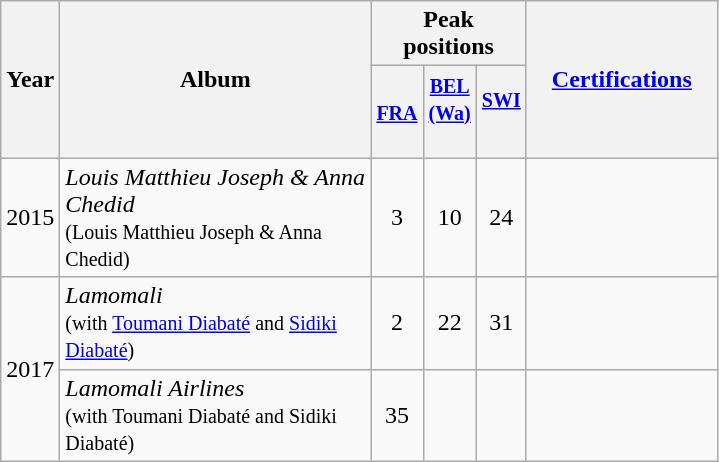<table class="wikitable">
<tr>
<th align="center" rowspan="2" width="10">Year</th>
<th align="center" rowspan="2" width="200">Album</th>
<th align="center" colspan="3" width="30">Peak positions</th>
<th align="center" rowspan="2" width="120"><a href='#'>Certifications</a></th>
</tr>
<tr>
<th width="20"><small><a href='#'>FRA</a><br></small></th>
<th width="20"><small><a href='#'>BEL <br>(Wa)</a><br></small><br></th>
<th width="20"><small><a href='#'>SWI</a><br></small><br></th>
</tr>
<tr>
<td align="center">2015</td>
<td><em>Louis Matthieu Joseph & Anna Chedid</em><br><small>(Louis Matthieu Joseph & Anna Chedid)</small></td>
<td align="center">3</td>
<td align="center">10</td>
<td align="center">24</td>
<td align="center"></td>
</tr>
<tr>
<td align="center" rowspan=2>2017</td>
<td><em>Lamomali</em><br><small>(with <a href='#'>Toumani Diabaté</a> and <a href='#'>Sidiki Diabaté</a>)</small></td>
<td align="center">2<br></td>
<td align="center">22</td>
<td align="center">31</td>
<td align="center"></td>
</tr>
<tr>
<td><em>Lamomali Airlines</em><br><small>(with Toumani Diabaté and Sidiki Diabaté)</small></td>
<td align="center">35<br></td>
<td align="center"></td>
<td align="center"></td>
<td align="center"></td>
</tr>
</table>
